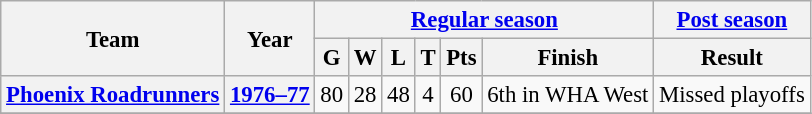<table class="wikitable" style="font-size: 95%; text-align:center;">
<tr>
<th rowspan="2">Team</th>
<th rowspan="2">Year</th>
<th colspan="6"><a href='#'>Regular season</a></th>
<th colspan="1"><a href='#'>Post season</a></th>
</tr>
<tr>
<th>G</th>
<th>W</th>
<th>L</th>
<th>T</th>
<th>Pts</th>
<th>Finish</th>
<th>Result</th>
</tr>
<tr>
<th><a href='#'>Phoenix Roadrunners</a></th>
<th><a href='#'>1976–77</a></th>
<td>80</td>
<td>28</td>
<td>48</td>
<td>4</td>
<td>60</td>
<td>6th in WHA West</td>
<td>Missed playoffs</td>
</tr>
<tr>
</tr>
</table>
